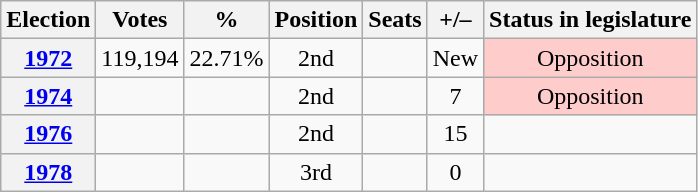<table class="wikitable" style="text-align:center">
<tr>
<th><strong>Election</strong></th>
<th scope="col"><strong>Votes</strong></th>
<th scope="col"><strong>%</strong></th>
<th><strong>Position</strong></th>
<th scope="col">Seats</th>
<th><strong>+/–</strong></th>
<th><strong>Status in legislature</strong></th>
</tr>
<tr>
<th><a href='#'>1972</a></th>
<td>119,194</td>
<td>22.71%</td>
<td> 2nd</td>
<td></td>
<td>New</td>
<td style="background:#fcc;">Opposition</td>
</tr>
<tr>
<th><a href='#'>1974</a></th>
<td></td>
<td></td>
<td> 2nd</td>
<td></td>
<td> 7</td>
<td style="background:#fcc;">Opposition</td>
</tr>
<tr>
<th><a href='#'>1976</a></th>
<td></td>
<td></td>
<td> 2nd</td>
<td></td>
<td> 15</td>
<td></td>
</tr>
<tr>
<th><a href='#'>1978</a></th>
<td></td>
<td></td>
<td> 3rd</td>
<td></td>
<td> 0</td>
<td></td>
</tr>
</table>
